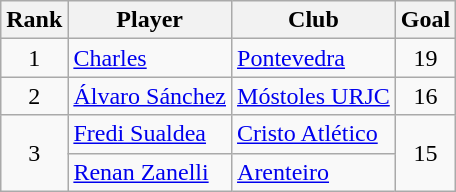<table class="wikitable">
<tr>
<th>Rank</th>
<th>Player</th>
<th>Club</th>
<th>Goal</th>
</tr>
<tr>
<td align="center">1</td>
<td> <a href='#'>Charles</a></td>
<td><a href='#'>Pontevedra</a></td>
<td align="center">19</td>
</tr>
<tr>
<td align="center">2</td>
<td> <a href='#'>Álvaro Sánchez</a></td>
<td><a href='#'>Móstoles URJC</a></td>
<td align="center">16</td>
</tr>
<tr>
<td rowspan="2" align="center">3</td>
<td> <a href='#'>Fredi Sualdea</a></td>
<td><a href='#'>Cristo Atlético</a></td>
<td rowspan="2" align="center">15</td>
</tr>
<tr>
<td> <a href='#'>Renan Zanelli</a></td>
<td><a href='#'>Arenteiro</a></td>
</tr>
</table>
